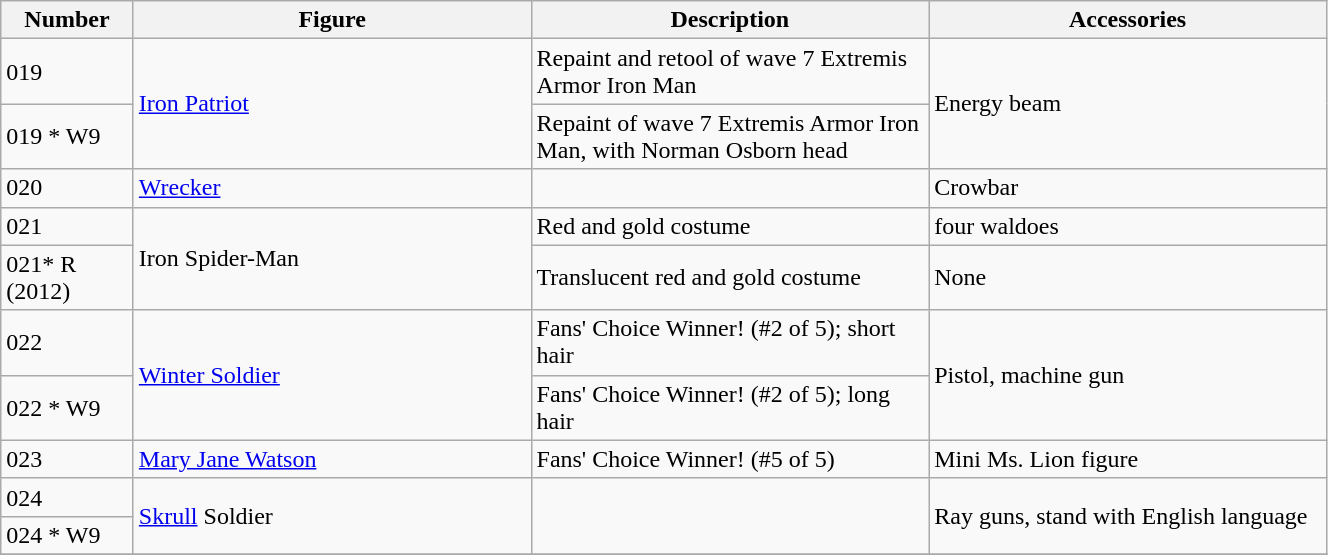<table class="wikitable" width="70%">
<tr>
<th width=10%>Number</th>
<th width=30%>Figure</th>
<th width=30%>Description</th>
<th width=30%>Accessories</th>
</tr>
<tr>
<td>019</td>
<td rowspan="2"><a href='#'>Iron Patriot</a></td>
<td>Repaint and retool of wave 7 Extremis Armor Iron Man</td>
<td rowspan="2">Energy beam</td>
</tr>
<tr>
<td>019 * W9</td>
<td>Repaint of wave 7 Extremis Armor Iron Man, with Norman Osborn head</td>
</tr>
<tr>
<td>020</td>
<td><a href='#'>Wrecker</a></td>
<td></td>
<td>Crowbar</td>
</tr>
<tr>
<td>021</td>
<td rowspan="2">Iron Spider-Man</td>
<td>Red and gold costume</td>
<td>four waldoes</td>
</tr>
<tr>
<td>021* R (2012)</td>
<td>Translucent red and gold costume</td>
<td>None</td>
</tr>
<tr>
<td>022</td>
<td rowspan="2"><a href='#'>Winter Soldier</a></td>
<td>Fans' Choice Winner! (#2 of 5); short hair</td>
<td rowspan="2">Pistol, machine gun</td>
</tr>
<tr>
<td>022 * W9</td>
<td>Fans' Choice Winner! (#2 of 5); long hair</td>
</tr>
<tr>
<td>023</td>
<td><a href='#'>Mary Jane Watson</a></td>
<td>Fans' Choice Winner! (#5 of 5)</td>
<td>Mini Ms. Lion figure</td>
</tr>
<tr>
<td>024</td>
<td rowspan="2"><a href='#'>Skrull</a> Soldier</td>
<td rowspan="2"></td>
<td rowspan="2">Ray guns, stand with English language</td>
</tr>
<tr>
<td>024 * W9</td>
</tr>
<tr>
</tr>
</table>
